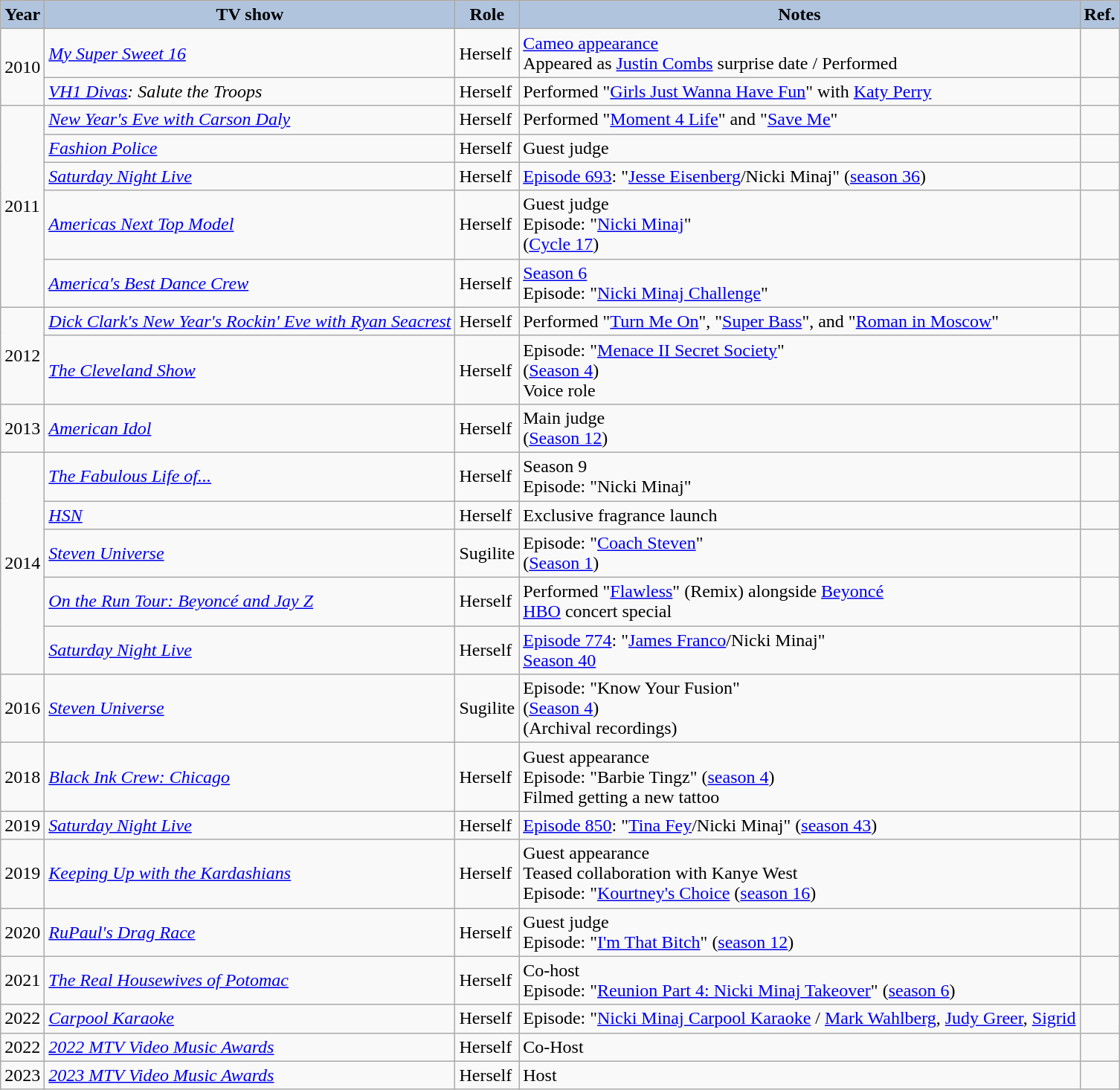<table class="wikitable">
<tr style="text-align:center;">
<th style="background:#B0C4DE;">Year</th>
<th style="background:#B0C4DE;">TV show</th>
<th style="background:#B0C4DE;">Role</th>
<th style="background:#B0C4DE;">Notes</th>
<th style="background:#B0C4DE;">Ref.</th>
</tr>
<tr>
<td rowspan="2">2010</td>
<td><em><a href='#'>My Super Sweet 16</a></em></td>
<td>Herself</td>
<td><a href='#'>Cameo appearance</a><br>Appeared as <a href='#'>Justin Combs</a> surprise date / Performed</td>
<td></td>
</tr>
<tr>
<td><em><a href='#'>VH1 Divas</a>: Salute the Troops</em></td>
<td>Herself</td>
<td>Performed "<a href='#'>Girls Just Wanna Have Fun</a>" with <a href='#'>Katy Perry</a></td>
<td></td>
</tr>
<tr>
<td rowspan="5">2011</td>
<td><em><a href='#'>New Year's Eve with Carson Daly</a></em></td>
<td>Herself</td>
<td>Performed "<a href='#'>Moment 4 Life</a>" and "<a href='#'>Save Me</a>"</td>
<td></td>
</tr>
<tr>
<td><em><a href='#'>Fashion Police</a></em></td>
<td>Herself</td>
<td>Guest judge</td>
<td></td>
</tr>
<tr>
<td><em><a href='#'>Saturday Night Live</a></em></td>
<td>Herself</td>
<td><a href='#'>Episode 693</a>: "<a href='#'>Jesse Eisenberg</a>/Nicki Minaj" (<a href='#'>season 36</a>)</td>
<td></td>
</tr>
<tr>
<td><em><a href='#'>Americas Next Top Model</a></em></td>
<td>Herself</td>
<td>Guest judge<br>Episode: "<a href='#'>Nicki Minaj</a>"<br>(<a href='#'>Cycle 17</a>)</td>
<td></td>
</tr>
<tr>
<td><em><a href='#'>America's Best Dance Crew</a></em></td>
<td>Herself</td>
<td><a href='#'>Season 6</a><br>Episode: "<a href='#'>Nicki Minaj Challenge</a>"</td>
<td></td>
</tr>
<tr>
<td rowspan="2">2012</td>
<td><em><a href='#'>Dick Clark's New Year's Rockin' Eve with Ryan Seacrest</a></em></td>
<td>Herself</td>
<td>Performed "<a href='#'>Turn Me On</a>", "<a href='#'>Super Bass</a>", and "<a href='#'>Roman in Moscow</a>"</td>
<td></td>
</tr>
<tr>
<td><em><a href='#'>The Cleveland Show</a></em></td>
<td>Herself</td>
<td>Episode: "<a href='#'>Menace II Secret Society</a>"<br>(<a href='#'>Season 4</a>)<br>Voice role</td>
<td></td>
</tr>
<tr>
<td>2013</td>
<td><em><a href='#'>American Idol</a></em></td>
<td>Herself</td>
<td>Main judge<br>(<a href='#'>Season 12</a>)</td>
<td></td>
</tr>
<tr>
<td rowspan="5">2014</td>
<td><em><a href='#'>The Fabulous Life of...</a></em></td>
<td>Herself</td>
<td>Season 9<br>Episode: "Nicki Minaj"</td>
<td></td>
</tr>
<tr>
<td><em><a href='#'>HSN</a></em></td>
<td>Herself</td>
<td>Exclusive fragrance launch</td>
<td></td>
</tr>
<tr>
<td><em><a href='#'>Steven Universe</a></em></td>
<td>Sugilite</td>
<td>Episode: "<a href='#'>Coach Steven</a>"<br>(<a href='#'>Season 1</a>)</td>
<td></td>
</tr>
<tr>
<td><em><a href='#'>On the Run Tour: Beyoncé and Jay Z</a></em></td>
<td>Herself</td>
<td>Performed "<a href='#'>Flawless</a>" (Remix) alongside <a href='#'>Beyoncé</a><br><a href='#'>HBO</a> concert special</td>
<td></td>
</tr>
<tr>
<td><em><a href='#'>Saturday Night Live</a></em></td>
<td>Herself</td>
<td><a href='#'>Episode 774</a>: "<a href='#'>James Franco</a>/Nicki Minaj"<br><a href='#'>Season 40</a></td>
<td></td>
</tr>
<tr>
<td>2016</td>
<td><em><a href='#'>Steven Universe</a></em></td>
<td>Sugilite</td>
<td>Episode: "Know Your Fusion"<br>(<a href='#'>Season 4</a>)<br>(Archival recordings)</td>
<td></td>
</tr>
<tr>
<td>2018</td>
<td><em><a href='#'>Black Ink Crew: Chicago</a></em></td>
<td>Herself</td>
<td>Guest appearance<br>Episode: "Barbie Tingz" (<a href='#'>season 4</a>)<br>Filmed getting a new tattoo</td>
<td></td>
</tr>
<tr>
<td>2019</td>
<td><em><a href='#'>Saturday Night Live</a></em></td>
<td>Herself</td>
<td><a href='#'>Episode 850</a>: "<a href='#'>Tina Fey</a>/Nicki Minaj" (<a href='#'>season 43</a>)</td>
<td></td>
</tr>
<tr>
<td>2019</td>
<td><em><a href='#'>Keeping Up with the Kardashians</a></em></td>
<td>Herself</td>
<td>Guest appearance<br>Teased collaboration with Kanye West<br>Episode: "<a href='#'>Kourtney's Choice</a> (<a href='#'>season 16</a>)</td>
<td></td>
</tr>
<tr>
<td>2020</td>
<td><em><a href='#'>RuPaul's Drag Race</a></em></td>
<td>Herself</td>
<td>Guest judge<br>Episode: "<a href='#'>I'm That Bitch</a>" (<a href='#'>season 12</a>)</td>
<td></td>
</tr>
<tr>
<td>2021</td>
<td><em><a href='#'>The Real Housewives of Potomac</a></em></td>
<td>Herself</td>
<td>Co-host<br>Episode: "<a href='#'>Reunion Part 4: Nicki Minaj Takeover</a>" (<a href='#'>season 6</a>)</td>
<td></td>
</tr>
<tr>
<td>2022</td>
<td><em><a href='#'>Carpool Karaoke</a></em></td>
<td>Herself</td>
<td>Episode: "<a href='#'>Nicki Minaj Carpool Karaoke</a> / <a href='#'>Mark Wahlberg</a>, <a href='#'>Judy Greer</a>, <a href='#'>Sigrid</a></td>
<td></td>
</tr>
<tr>
<td>2022</td>
<td><em><a href='#'>2022 MTV Video Music Awards</a></em></td>
<td>Herself</td>
<td>Co-Host</td>
<td></td>
</tr>
<tr>
<td>2023</td>
<td><em><a href='#'>2023 MTV Video Music Awards</a></em></td>
<td>Herself</td>
<td>Host</td>
<td></td>
</tr>
</table>
